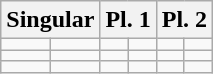<table class=wikitable>
<tr>
<th colspan=2>Singular</th>
<th colspan=2>Pl. 1</th>
<th colspan=2>Pl. 2</th>
</tr>
<tr>
<td></td>
<td></td>
<td></td>
<td></td>
<td></td>
<td></td>
</tr>
<tr>
<td></td>
<td></td>
<td></td>
<td></td>
<td></td>
<td></td>
</tr>
<tr>
<td></td>
<td></td>
<td></td>
<td></td>
<td></td>
<td></td>
</tr>
</table>
